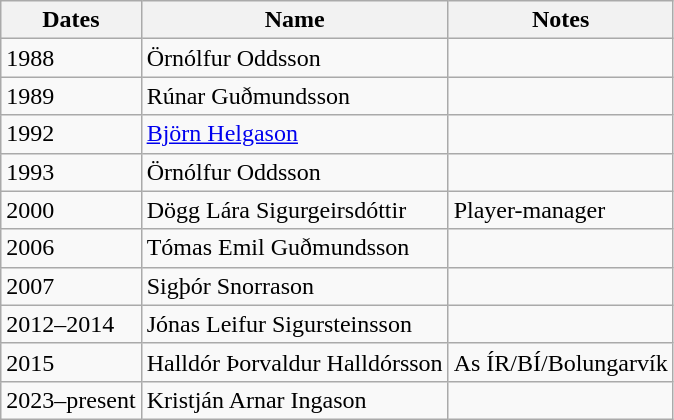<table class="wikitable">
<tr>
<th>Dates</th>
<th>Name</th>
<th>Notes</th>
</tr>
<tr>
<td>1988</td>
<td> Örnólfur Oddsson</td>
<td></td>
</tr>
<tr>
<td>1989</td>
<td> Rúnar Guðmundsson</td>
<td></td>
</tr>
<tr>
<td>1992</td>
<td> <a href='#'>Björn Helgason</a></td>
<td></td>
</tr>
<tr>
<td>1993</td>
<td> Örnólfur Oddsson</td>
<td></td>
</tr>
<tr>
<td>2000</td>
<td> Dögg Lára Sigurgeirsdóttir</td>
<td>Player-manager</td>
</tr>
<tr>
<td>2006</td>
<td> Tómas Emil Guðmundsson</td>
<td></td>
</tr>
<tr>
<td>2007</td>
<td> Sigþór Snorrason</td>
<td></td>
</tr>
<tr>
<td>2012–2014</td>
<td> Jónas Leifur Sigursteinsson</td>
<td></td>
</tr>
<tr>
<td>2015</td>
<td> Halldór Þorvaldur Halldórsson</td>
<td>As ÍR/BÍ/Bolungarvík</td>
</tr>
<tr>
<td>2023–present</td>
<td> Kristján Arnar Ingason</td>
<td></td>
</tr>
</table>
